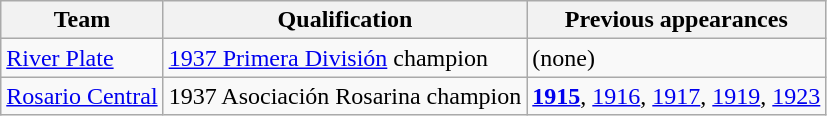<table class="wikitable">
<tr>
<th width= px>Team</th>
<th width= px>Qualification</th>
<th width= px>Previous appearances</th>
</tr>
<tr>
<td><a href='#'>River Plate</a></td>
<td><a href='#'>1937 Primera División</a> champion</td>
<td>(none)</td>
</tr>
<tr>
<td><a href='#'>Rosario Central</a></td>
<td>1937 Asociación Rosarina champion</td>
<td><strong><a href='#'>1915</a></strong>, <a href='#'>1916</a>, <a href='#'>1917</a>, <a href='#'>1919</a>, <a href='#'>1923</a></td>
</tr>
</table>
